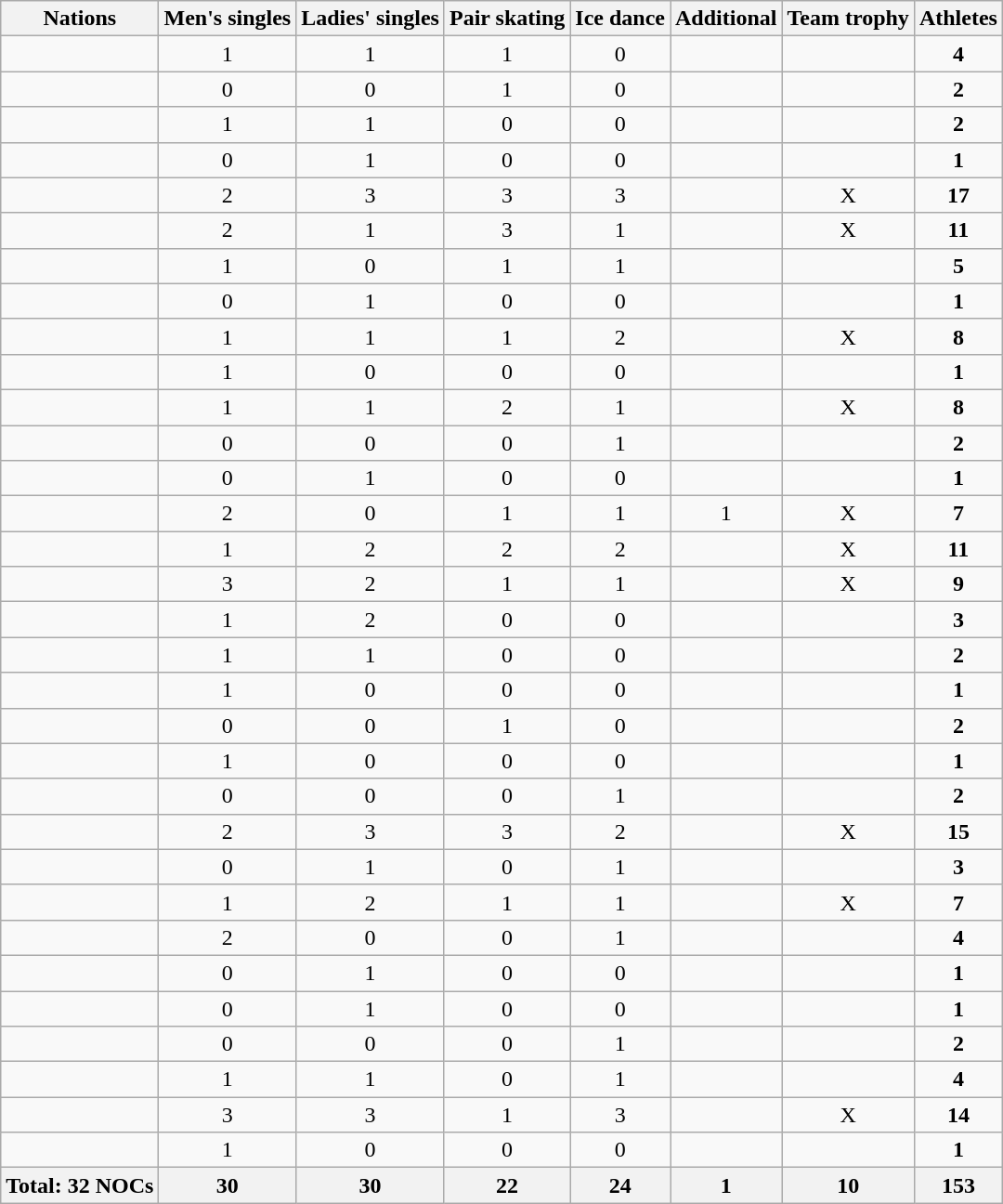<table class="wikitable sortable" style="text-align:center;">
<tr>
<th>Nations</th>
<th>Men's singles</th>
<th>Ladies' singles</th>
<th>Pair skating</th>
<th>Ice dance</th>
<th>Additional</th>
<th>Team trophy</th>
<th>Athletes</th>
</tr>
<tr>
<td style="text-align:left;"></td>
<td>1</td>
<td>1</td>
<td>1</td>
<td>0</td>
<td></td>
<td></td>
<td><strong>4</strong></td>
</tr>
<tr>
<td style="text-align:left;"></td>
<td>0</td>
<td>0</td>
<td>1</td>
<td>0</td>
<td></td>
<td></td>
<td><strong>2</strong></td>
</tr>
<tr>
<td style="text-align:left;"></td>
<td>1</td>
<td>1</td>
<td>0</td>
<td>0</td>
<td></td>
<td></td>
<td><strong>2</strong></td>
</tr>
<tr>
<td style="text-align:left;"></td>
<td>0</td>
<td>1</td>
<td>0</td>
<td>0</td>
<td></td>
<td></td>
<td><strong>1</strong></td>
</tr>
<tr>
<td style="text-align:left;"></td>
<td>2</td>
<td>3</td>
<td>3</td>
<td>3</td>
<td></td>
<td>X</td>
<td><strong>17</strong></td>
</tr>
<tr>
<td style="text-align:left;"></td>
<td>2</td>
<td>1</td>
<td>3</td>
<td>1</td>
<td></td>
<td>X</td>
<td><strong>11</strong></td>
</tr>
<tr>
<td style="text-align:left;"></td>
<td>1</td>
<td>0</td>
<td>1</td>
<td>1</td>
<td></td>
<td></td>
<td><strong>5</strong></td>
</tr>
<tr>
<td style="text-align:left;"></td>
<td>0</td>
<td>1</td>
<td>0</td>
<td>0</td>
<td></td>
<td></td>
<td><strong>1</strong></td>
</tr>
<tr>
<td style="text-align:left;"></td>
<td>1</td>
<td>1</td>
<td>1</td>
<td>2</td>
<td></td>
<td>X</td>
<td><strong>8</strong></td>
</tr>
<tr>
<td style="text-align:left;"></td>
<td>1</td>
<td>0</td>
<td>0</td>
<td>0</td>
<td></td>
<td></td>
<td><strong>1</strong></td>
</tr>
<tr>
<td style="text-align:left;"></td>
<td>1</td>
<td>1</td>
<td>2</td>
<td>1</td>
<td></td>
<td>X</td>
<td><strong>8</strong></td>
</tr>
<tr>
<td style="text-align:left;"></td>
<td>0</td>
<td>0</td>
<td>0</td>
<td>1</td>
<td></td>
<td></td>
<td><strong>2</strong></td>
</tr>
<tr>
<td style="text-align:left;"></td>
<td>0</td>
<td>1</td>
<td>0</td>
<td>0</td>
<td></td>
<td></td>
<td><strong>1</strong></td>
</tr>
<tr>
<td style="text-align:left;"></td>
<td>2</td>
<td>0</td>
<td>1</td>
<td>1</td>
<td>1</td>
<td>X</td>
<td><strong>7</strong></td>
</tr>
<tr>
<td style="text-align:left;"></td>
<td>1</td>
<td>2</td>
<td>2</td>
<td>2</td>
<td></td>
<td>X</td>
<td><strong>11</strong></td>
</tr>
<tr>
<td style="text-align:left;"></td>
<td>3</td>
<td>2</td>
<td>1</td>
<td>1</td>
<td></td>
<td>X</td>
<td><strong>9</strong></td>
</tr>
<tr>
<td style="text-align:left;"></td>
<td>1</td>
<td>2</td>
<td>0</td>
<td>0</td>
<td></td>
<td></td>
<td><strong>3</strong></td>
</tr>
<tr>
<td style="text-align:left;"></td>
<td>1</td>
<td>1</td>
<td>0</td>
<td>0</td>
<td></td>
<td></td>
<td><strong>2</strong></td>
</tr>
<tr>
<td style="text-align:left;"></td>
<td>1</td>
<td>0</td>
<td>0</td>
<td>0</td>
<td></td>
<td></td>
<td><strong>1</strong></td>
</tr>
<tr>
<td style="text-align:left;"></td>
<td>0</td>
<td>0</td>
<td>1</td>
<td>0</td>
<td></td>
<td></td>
<td><strong>2</strong></td>
</tr>
<tr>
<td style="text-align:left;"></td>
<td>1</td>
<td>0</td>
<td>0</td>
<td>0</td>
<td></td>
<td></td>
<td><strong>1</strong></td>
</tr>
<tr>
<td style="text-align:left;"></td>
<td>0</td>
<td>0</td>
<td>0</td>
<td>1</td>
<td></td>
<td></td>
<td><strong>2</strong></td>
</tr>
<tr>
<td style="text-align:left;"></td>
<td>2</td>
<td>3</td>
<td>3</td>
<td>2</td>
<td></td>
<td>X</td>
<td><strong>15</strong></td>
</tr>
<tr>
<td style="text-align:left;"></td>
<td>0</td>
<td>1</td>
<td>0</td>
<td>1</td>
<td></td>
<td></td>
<td><strong>3</strong></td>
</tr>
<tr>
<td style="text-align:left;"></td>
<td>1</td>
<td>2</td>
<td>1</td>
<td>1</td>
<td></td>
<td>X</td>
<td><strong>7</strong></td>
</tr>
<tr>
<td style="text-align:left;"></td>
<td>2</td>
<td>0</td>
<td>0</td>
<td>1</td>
<td></td>
<td></td>
<td><strong>4</strong></td>
</tr>
<tr>
<td style="text-align:left;"></td>
<td>0</td>
<td>1</td>
<td>0</td>
<td>0</td>
<td></td>
<td></td>
<td><strong>1</strong></td>
</tr>
<tr>
<td style="text-align:left;"></td>
<td>0</td>
<td>1</td>
<td>0</td>
<td>0</td>
<td></td>
<td></td>
<td><strong>1</strong></td>
</tr>
<tr>
<td style="text-align:left;"></td>
<td>0</td>
<td>0</td>
<td>0</td>
<td>1</td>
<td></td>
<td></td>
<td><strong>2</strong></td>
</tr>
<tr>
<td style="text-align:left;"></td>
<td>1</td>
<td>1</td>
<td>0</td>
<td>1</td>
<td></td>
<td></td>
<td><strong>4</strong></td>
</tr>
<tr>
<td style="text-align:left;"></td>
<td>3</td>
<td>3</td>
<td>1</td>
<td>3</td>
<td></td>
<td>X</td>
<td><strong>14</strong></td>
</tr>
<tr>
<td style="text-align:left;"></td>
<td>1</td>
<td>0</td>
<td>0</td>
<td>0</td>
<td></td>
<td></td>
<td><strong>1</strong></td>
</tr>
<tr class="sortbottom">
<th>Total: 32 NOCs</th>
<th>30</th>
<th>30</th>
<th>22</th>
<th>24</th>
<th>1</th>
<th>10</th>
<th>153</th>
</tr>
</table>
